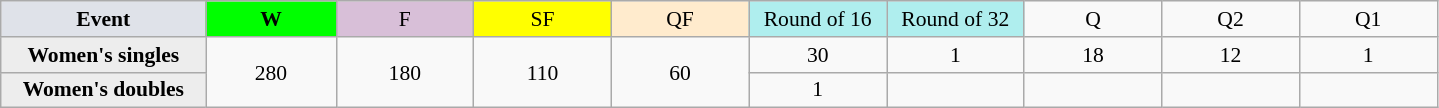<table class=wikitable style=font-size:90%;text-align:center>
<tr>
<td style="width:130px; background:#dfe2e9;"><strong>Event</strong></td>
<td style="width:80px; background:lime;"><strong>W</strong></td>
<td style="width:85px; background:thistle;">F</td>
<td style="width:85px; background:#ff0;">SF</td>
<td style="width:85px; background:#ffebcd;">QF</td>
<td style="width:85px; background:#afeeee;">Round of 16</td>
<td style="width:85px; background:#afeeee;">Round of 32</td>
<td width=85>Q</td>
<td width=85>Q2</td>
<td width=85>Q1</td>
</tr>
<tr>
<th style="background:#ededed;">Women's singles</th>
<td rowspan=2>280</td>
<td rowspan=2>180</td>
<td rowspan=2>110</td>
<td rowspan=2>60</td>
<td>30</td>
<td>1</td>
<td>18</td>
<td>12</td>
<td>1</td>
</tr>
<tr>
<th style="background:#ededed;">Women's doubles</th>
<td>1</td>
<td></td>
<td></td>
<td></td>
<td></td>
</tr>
</table>
